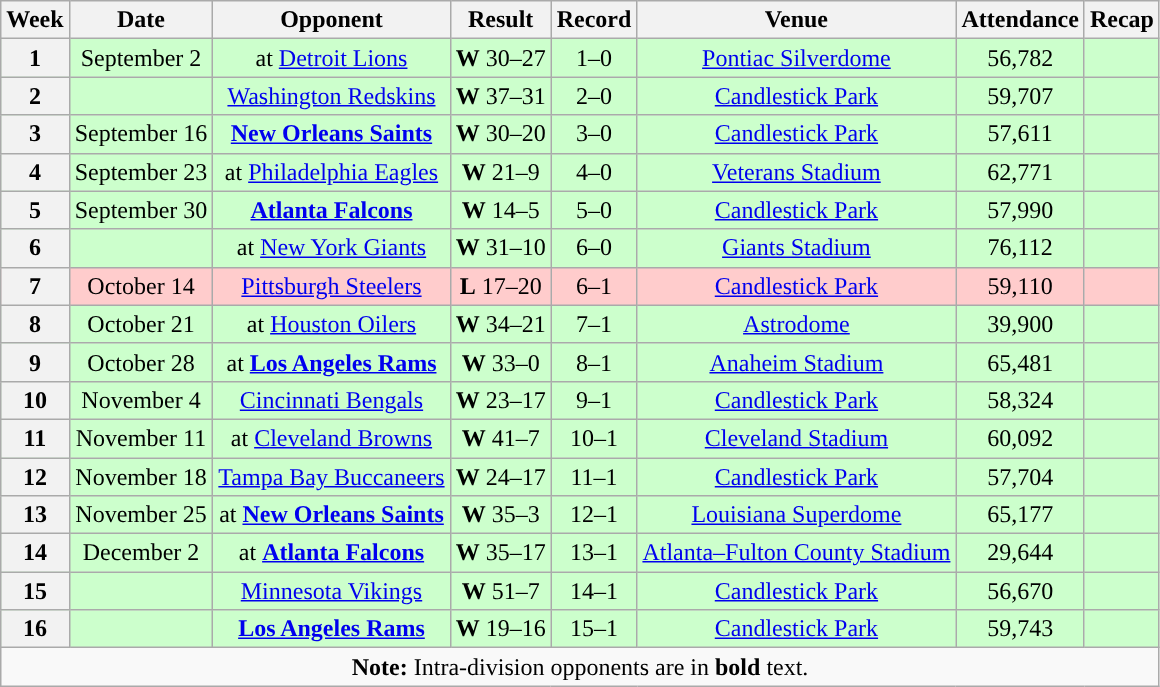<table class="wikitable" style="text-align:center">
<tr>
<th>Week</th>
<th>Date</th>
<th>Opponent</th>
<th>Result</th>
<th>Record</th>
<th>Venue</th>
<th>Attendance</th>
<th>Recap</th>
</tr>
<tr style="background:#cfc">
<th>1</th>
<td>September 2</td>
<td>at <a href='#'>Detroit Lions</a></td>
<td><strong>W</strong> 30–27</td>
<td>1–0</td>
<td><a href='#'>Pontiac Silverdome</a></td>
<td>56,782</td>
<td></td>
</tr>
<tr style="background:#cfc">
<th>2</th>
<td></td>
<td><a href='#'>Washington Redskins</a></td>
<td><strong>W</strong> 37–31</td>
<td>2–0</td>
<td><a href='#'>Candlestick Park</a></td>
<td>59,707</td>
<td></td>
</tr>
<tr style="background:#cfc">
<th>3</th>
<td>September 16</td>
<td><strong><a href='#'>New Orleans Saints</a></strong></td>
<td><strong>W</strong> 30–20</td>
<td>3–0</td>
<td><a href='#'>Candlestick Park</a></td>
<td>57,611</td>
<td></td>
</tr>
<tr style="background:#cfc">
<th>4</th>
<td>September 23</td>
<td>at <a href='#'>Philadelphia Eagles</a></td>
<td><strong>W</strong> 21–9</td>
<td>4–0</td>
<td><a href='#'>Veterans Stadium</a></td>
<td>62,771</td>
<td></td>
</tr>
<tr style="background:#cfc">
<th>5</th>
<td>September 30</td>
<td><strong><a href='#'>Atlanta Falcons</a></strong></td>
<td><strong>W</strong> 14–5</td>
<td>5–0</td>
<td><a href='#'>Candlestick Park</a></td>
<td>57,990</td>
<td></td>
</tr>
<tr style="background:#cfc">
<th>6</th>
<td></td>
<td>at <a href='#'>New York Giants</a></td>
<td><strong>W</strong> 31–10</td>
<td>6–0</td>
<td><a href='#'>Giants Stadium</a></td>
<td>76,112</td>
<td></td>
</tr>
<tr style="background:#fcc">
<th>7</th>
<td>October 14</td>
<td><a href='#'>Pittsburgh Steelers</a></td>
<td><strong>L</strong> 17–20</td>
<td>6–1</td>
<td><a href='#'>Candlestick Park</a></td>
<td>59,110</td>
<td></td>
</tr>
<tr style="background:#cfc">
<th>8</th>
<td>October 21</td>
<td>at <a href='#'>Houston Oilers</a></td>
<td><strong>W</strong> 34–21</td>
<td>7–1</td>
<td><a href='#'>Astrodome</a></td>
<td>39,900</td>
<td></td>
</tr>
<tr style="background:#cfc">
<th>9</th>
<td>October 28</td>
<td>at <strong><a href='#'>Los Angeles Rams</a></strong></td>
<td><strong>W</strong> 33–0</td>
<td>8–1</td>
<td><a href='#'>Anaheim Stadium</a></td>
<td>65,481</td>
<td></td>
</tr>
<tr style="background:#cfc">
<th>10</th>
<td>November 4</td>
<td><a href='#'>Cincinnati Bengals</a></td>
<td><strong>W</strong> 23–17</td>
<td>9–1</td>
<td><a href='#'>Candlestick Park</a></td>
<td>58,324</td>
<td></td>
</tr>
<tr style="background:#cfc">
<th>11</th>
<td>November 11</td>
<td>at <a href='#'>Cleveland Browns</a></td>
<td><strong>W</strong> 41–7</td>
<td>10–1</td>
<td><a href='#'>Cleveland Stadium</a></td>
<td>60,092</td>
<td></td>
</tr>
<tr style="background:#cfc">
<th>12</th>
<td>November 18</td>
<td><a href='#'>Tampa Bay Buccaneers</a></td>
<td><strong>W</strong> 24–17</td>
<td>11–1</td>
<td><a href='#'>Candlestick Park</a></td>
<td>57,704</td>
<td></td>
</tr>
<tr style="background:#cfc">
<th>13</th>
<td>November 25</td>
<td>at <strong><a href='#'>New Orleans Saints</a></strong></td>
<td><strong>W</strong> 35–3</td>
<td>12–1</td>
<td><a href='#'>Louisiana Superdome</a></td>
<td>65,177</td>
<td></td>
</tr>
<tr style="background:#cfc">
<th>14</th>
<td>December 2</td>
<td>at <strong><a href='#'>Atlanta Falcons</a></strong></td>
<td><strong>W</strong> 35–17</td>
<td>13–1</td>
<td><a href='#'>Atlanta–Fulton County Stadium</a></td>
<td>29,644</td>
<td></td>
</tr>
<tr style="background:#cfc">
<th>15</th>
<td></td>
<td><a href='#'>Minnesota Vikings</a></td>
<td><strong>W</strong> 51–7</td>
<td>14–1</td>
<td><a href='#'>Candlestick Park</a></td>
<td>56,670</td>
<td></td>
</tr>
<tr style="background:#cfc">
<th>16</th>
<td></td>
<td><strong><a href='#'>Los Angeles Rams</a></strong></td>
<td><strong>W</strong> 19–16</td>
<td>15–1</td>
<td><a href='#'>Candlestick Park</a></td>
<td>59,743</td>
<td></td>
</tr>
<tr>
<td colspan="8"><strong>Note:</strong> Intra-division opponents are in <strong>bold</strong> text.</td>
</tr>
</table>
